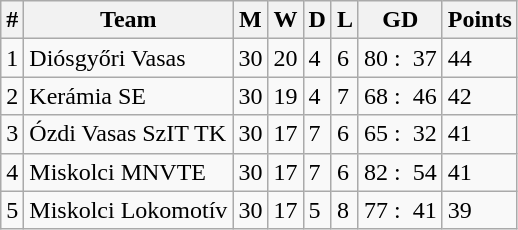<table class="wikitable">
<tr>
<th>#</th>
<th>Team</th>
<th>M</th>
<th>W</th>
<th>D</th>
<th>L</th>
<th>GD</th>
<th>Points</th>
</tr>
<tr>
<td>1</td>
<td>Diósgyőri Vasas</td>
<td>30</td>
<td>20</td>
<td>4</td>
<td>6</td>
<td>80 :  37</td>
<td>44</td>
</tr>
<tr>
<td>2</td>
<td>Kerámia SE</td>
<td>30</td>
<td>19</td>
<td>4</td>
<td>7</td>
<td>68 :  46</td>
<td>42</td>
</tr>
<tr>
<td>3</td>
<td>Ózdi Vasas SzIT TK</td>
<td>30</td>
<td>17</td>
<td>7</td>
<td>6</td>
<td>65 :  32</td>
<td>41</td>
</tr>
<tr>
<td>4</td>
<td>Miskolci MNVTE</td>
<td>30</td>
<td>17</td>
<td>7</td>
<td>6</td>
<td>82 :  54</td>
<td>41</td>
</tr>
<tr>
<td>5</td>
<td>Miskolci Lokomotív</td>
<td>30</td>
<td>17</td>
<td>5</td>
<td>8</td>
<td>77 :  41</td>
<td>39</td>
</tr>
</table>
